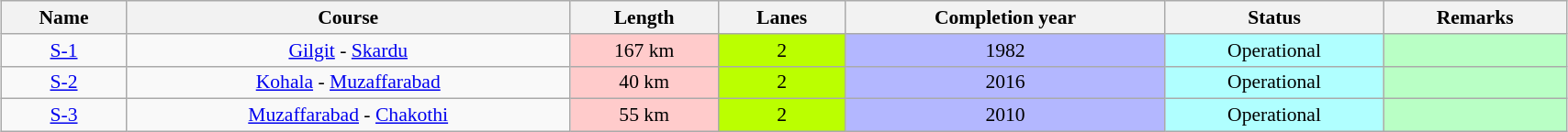<table class="wikitable" style="margin:auto; font-size:90%; align:center; text-align:center; width:90%">
<tr>
<th>Name</th>
<th>Course</th>
<th>Length</th>
<th>Lanes</th>
<th>Completion year</th>
<th>Status</th>
<th>Remarks</th>
</tr>
<tr>
<td><a href='#'>S-1</a></td>
<td><a href='#'>Gilgit</a> - <a href='#'>Skardu</a></td>
<td bgcolor="#FFCBCB">167 km</td>
<td bgcolor="#BBFF00">2</td>
<td bgcolor="#B3B7FF">1982</td>
<td bgcolor="#B0FFFF">Operational</td>
<td bgcolor="#B9FFC5"></td>
</tr>
<tr>
<td><a href='#'>S-2</a></td>
<td><a href='#'>Kohala</a> - <a href='#'>Muzaffarabad</a></td>
<td bgcolor="#FFCBCB">40 km</td>
<td bgcolor="#BBFF00">2</td>
<td bgcolor="#B3B7FF">2016</td>
<td bgcolor="#B0FFFF">Operational</td>
<td bgcolor="#B9FFC5"></td>
</tr>
<tr>
<td><a href='#'>S-3</a></td>
<td><a href='#'>Muzaffarabad</a> - <a href='#'>Chakothi</a></td>
<td bgcolor="#FFCBCB">55 km</td>
<td bgcolor="#BBFF00">2</td>
<td bgcolor="#B3B7FF">2010</td>
<td bgcolor="#B0FFFF">Operational</td>
<td bgcolor="#B9FFC5"></td>
</tr>
</table>
